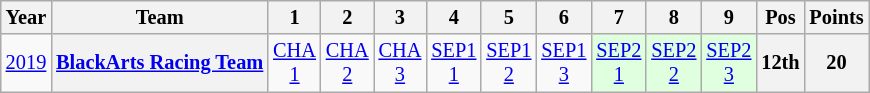<table class="wikitable" style="text-align:center; font-size:85%">
<tr>
<th>Year</th>
<th>Team</th>
<th>1</th>
<th>2</th>
<th>3</th>
<th>4</th>
<th>5</th>
<th>6</th>
<th>7</th>
<th>8</th>
<th>9</th>
<th>Pos</th>
<th>Points</th>
</tr>
<tr>
<td><a href='#'>2019</a></td>
<th nowrap><a href='#'>BlackArts Racing Team</a></th>
<td><a href='#'>CHA<br>1</a></td>
<td><a href='#'>CHA<br>2</a></td>
<td><a href='#'>CHA<br>3</a></td>
<td><a href='#'>SEP1<br>1</a></td>
<td><a href='#'>SEP1<br>2</a></td>
<td><a href='#'>SEP1<br>3</a></td>
<td style="background:#DFFFDF;"><a href='#'>SEP2<br>1</a><br></td>
<td style="background:#DFFFDF;"><a href='#'>SEP2<br>2</a><br></td>
<td style="background:#DFFFDF;"><a href='#'>SEP2<br>3</a><br></td>
<th>12th</th>
<th>20</th>
</tr>
</table>
